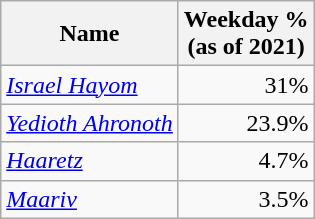<table class="wikitable sortable">
<tr>
<th>Name</th>
<th data-sort-type="number">Weekday %<br>(as of 2021)<br></th>
</tr>
<tr>
<td><em><a href='#'>Israel Hayom</a></em></td>
<td align="right">31%</td>
</tr>
<tr>
<td><em><a href='#'>Yedioth Ahronoth</a></em></td>
<td align="right">23.9%</td>
</tr>
<tr>
<td><em><a href='#'>Haaretz</a></em></td>
<td align="right">4.7%</td>
</tr>
<tr>
<td><em><a href='#'>Maariv</a></em></td>
<td align="right">3.5%</td>
</tr>
</table>
